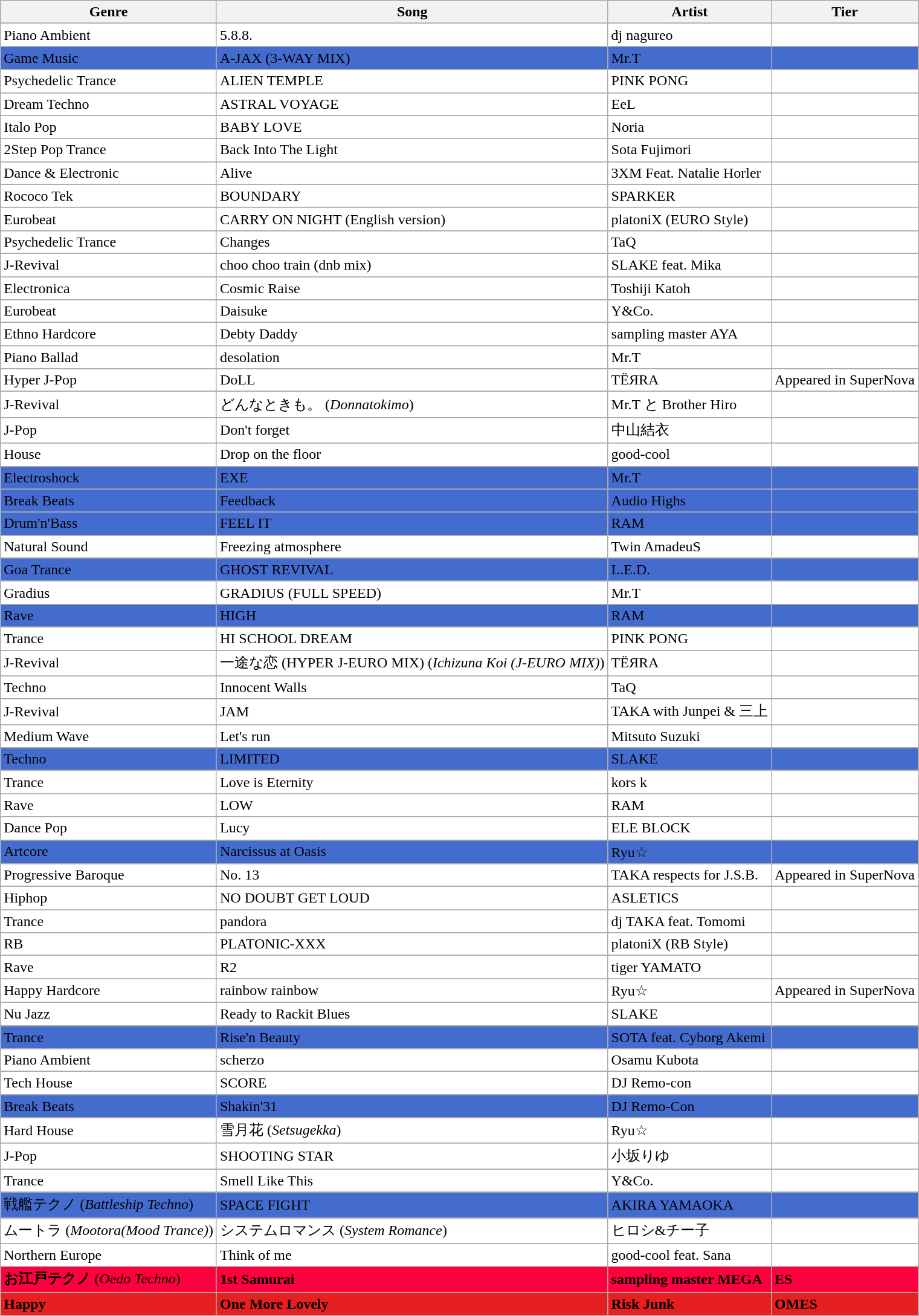<table class="wikitable">
<tr>
<th>Genre</th>
<th>Song</th>
<th>Artist</th>
<th>Tier</th>
</tr>
<tr>
</tr>
<tr style="background:#FFFFFF;">
<td>Piano Ambient</td>
<td>5.8.8.</td>
<td>dj nagureo</td>
<td></td>
</tr>
<tr>
</tr>
<tr style="background:#446CCF;">
<td>Game Music</td>
<td>A-JAX (3-WAY MIX)</td>
<td>Mr.T</td>
<td></td>
</tr>
<tr>
</tr>
<tr style="background:#FFFFFF;">
<td>Psychedelic Trance</td>
<td>ALIEN TEMPLE</td>
<td>PINK PONG</td>
<td></td>
</tr>
<tr>
</tr>
<tr style="background:#FFFFFF;">
<td>Dream Techno</td>
<td>ASTRAL VOYAGE</td>
<td>EeL</td>
<td></td>
</tr>
<tr>
</tr>
<tr style="background:#FFFFFF;">
<td>Italo Pop</td>
<td>BABY LOVE</td>
<td>Noria</td>
<td></td>
</tr>
<tr>
</tr>
<tr style="background:#FFFFFF;">
<td>2Step Pop Trance</td>
<td>Back Into The Light</td>
<td>Sota Fujimori</td>
<td></td>
</tr>
<tr>
</tr>
<tr style="background:#FFFFFF;">
<td>Dance & Electronic</td>
<td>Alive</td>
<td>3XM Feat. Natalie Horler</td>
<td></td>
</tr>
<tr>
</tr>
<tr style="background:#FFFFFF;">
<td>Rococo Tek</td>
<td>BOUNDARY</td>
<td>SPARKER</td>
<td></td>
</tr>
<tr>
</tr>
<tr style="background:#FFFFFF;">
<td>Eurobeat</td>
<td>CARRY ON NIGHT (English version)</td>
<td>platoniX (EURO Style)</td>
<td></td>
</tr>
<tr>
</tr>
<tr style="background:#FFFFFF;">
<td>Psychedelic Trance</td>
<td>Changes</td>
<td>TaQ</td>
<td></td>
</tr>
<tr>
</tr>
<tr style="background:#FFFFFF;">
<td>J-Revival</td>
<td>choo choo train (dnb mix)</td>
<td>SLAKE feat. Mika</td>
<td></td>
</tr>
<tr>
</tr>
<tr style="background:#FFFFFF;">
<td>Electronica</td>
<td>Cosmic Raise</td>
<td>Toshiji Katoh</td>
<td></td>
</tr>
<tr>
</tr>
<tr style="background:#FFFFFF;">
<td>Eurobeat</td>
<td>Daisuke</td>
<td>Y&Co.</td>
<td></td>
</tr>
<tr>
</tr>
<tr style="background:#FFFFFF;">
<td>Ethno Hardcore</td>
<td>Debty Daddy</td>
<td>sampling master AYA</td>
<td></td>
</tr>
<tr>
</tr>
<tr style="background:#FFFFFF;">
<td>Piano Ballad</td>
<td>desolation</td>
<td>Mr.T</td>
<td></td>
</tr>
<tr>
</tr>
<tr style="background:#FFFFFF;">
<td>Hyper J-Pop</td>
<td>DoLL</td>
<td>TËЯRA</td>
<td>Appeared in SuperNova</td>
</tr>
<tr>
</tr>
<tr style="background:#FFFFFF;">
<td>J-Revival</td>
<td>どんなときも。 (<em>Donnatokimo</em>)</td>
<td>Mr.T と Brother Hiro</td>
<td></td>
</tr>
<tr>
</tr>
<tr style="background:#FFFFFF;">
<td>J-Pop</td>
<td>Don't forget</td>
<td>中山結衣</td>
<td></td>
</tr>
<tr>
</tr>
<tr style="background:#FFFFFF;">
<td>House</td>
<td>Drop on the floor</td>
<td>good-cool</td>
<td></td>
</tr>
<tr>
</tr>
<tr style="background:#446CCF;">
<td>Electroshock</td>
<td>EXE</td>
<td>Mr.T</td>
<td></td>
</tr>
<tr>
</tr>
<tr style="background:#446CCF;">
<td>Break Beats</td>
<td>Feedback</td>
<td>Audio Highs</td>
<td></td>
</tr>
<tr>
</tr>
<tr style="background:#446CCF;">
<td>Drum'n'Bass</td>
<td>FEEL IT</td>
<td>RAM</td>
<td></td>
</tr>
<tr>
</tr>
<tr style="background:#FFFFFF;">
<td>Natural Sound</td>
<td>Freezing atmosphere</td>
<td>Twin AmadeuS</td>
<td></td>
</tr>
<tr>
</tr>
<tr style="background:#446CCF;">
<td>Goa Trance</td>
<td>GHOST REVIVAL</td>
<td>L.E.D.</td>
<td></td>
</tr>
<tr>
</tr>
<tr style="background:#FFFFFF;">
<td>Gradius</td>
<td>GRADIUS (FULL SPEED)</td>
<td>Mr.T</td>
<td></td>
</tr>
<tr>
</tr>
<tr style="background:#446CCF;">
<td>Rave</td>
<td>HIGH</td>
<td>RAM</td>
<td></td>
</tr>
<tr>
</tr>
<tr style="background:#FFFFFF;">
<td>Trance</td>
<td>HI SCHOOL DREAM</td>
<td>PINK PONG</td>
<td></td>
</tr>
<tr>
</tr>
<tr style="background:#FFFFFF;">
<td>J-Revival</td>
<td>一途な恋 (HYPER J-EURO MIX) (<em>Ichizuna Koi (J-EURO MIX)</em>)</td>
<td>TËЯRA</td>
<td></td>
</tr>
<tr>
</tr>
<tr style="background:#FFFFFF;">
<td>Techno</td>
<td>Innocent Walls</td>
<td>TaQ</td>
<td></td>
</tr>
<tr>
</tr>
<tr style="background:#FFFFFF;">
<td>J-Revival</td>
<td>JAM</td>
<td>TAKA with Junpei & 三上</td>
<td></td>
</tr>
<tr>
</tr>
<tr style="background:#FFFFFF;">
<td>Medium Wave</td>
<td>Let's run</td>
<td>Mitsuto Suzuki</td>
<td></td>
</tr>
<tr>
</tr>
<tr style="background:#446CCF;">
<td>Techno</td>
<td>LIMITED</td>
<td>SLAKE</td>
<td></td>
</tr>
<tr>
</tr>
<tr style="background:#FFFFFF;">
<td>Trance</td>
<td>Love is Eternity</td>
<td>kors k</td>
<td></td>
</tr>
<tr>
</tr>
<tr style="background:#FFFFFF;">
<td>Rave</td>
<td>LOW</td>
<td>RAM</td>
<td></td>
</tr>
<tr>
</tr>
<tr style="background:#FFFFFF;">
<td>Dance Pop</td>
<td>Lucy</td>
<td>ELE BLOCK</td>
<td></td>
</tr>
<tr>
</tr>
<tr style="background:#446CCF;">
<td>Artcore</td>
<td>Narcissus at Oasis</td>
<td>Ryu☆</td>
<td></td>
</tr>
<tr>
</tr>
<tr style="background:#FFFFFF;">
<td>Progressive Baroque</td>
<td>No. 13</td>
<td>TAKA respects for J.S.B.</td>
<td>Appeared in SuperNova</td>
</tr>
<tr>
</tr>
<tr style="background:#FFFFFF;">
<td>Hiphop</td>
<td>NO DOUBT GET LOUD</td>
<td>ASLETICS</td>
<td></td>
</tr>
<tr>
</tr>
<tr style="background:#FFFFFF;">
<td>Trance</td>
<td>pandora</td>
<td>dj TAKA feat. Tomomi</td>
<td></td>
</tr>
<tr>
</tr>
<tr style="background:#FFFFFF;">
<td>RB</td>
<td>PLATONIC-XXX</td>
<td>platoniX (RB Style)</td>
<td></td>
</tr>
<tr>
</tr>
<tr style="background:#FFFFFF;">
<td>Rave</td>
<td>R2</td>
<td>tiger YAMATO</td>
<td></td>
</tr>
<tr>
</tr>
<tr style="background:#FFFFFF;">
<td>Happy Hardcore</td>
<td>rainbow rainbow</td>
<td>Ryu☆</td>
<td>Appeared in SuperNova</td>
</tr>
<tr>
</tr>
<tr style="background:#FFFFFF;">
<td>Nu Jazz</td>
<td>Ready to Rackit Blues</td>
<td>SLAKE</td>
<td></td>
</tr>
<tr>
</tr>
<tr style="background:#446CCF;">
<td>Trance</td>
<td>Rise'n Beauty</td>
<td>SOTA feat. Cyborg Akemi</td>
<td></td>
</tr>
<tr>
</tr>
<tr style="background:#FFFFFF;">
<td>Piano Ambient</td>
<td>scherzo</td>
<td>Osamu Kubota</td>
<td></td>
</tr>
<tr>
</tr>
<tr style="background:#FFFFFF;">
<td>Tech House</td>
<td>SCORE</td>
<td>DJ Remo-con</td>
<td></td>
</tr>
<tr>
</tr>
<tr style="background:#446CCF;">
<td>Break Beats</td>
<td>Shakin'31</td>
<td>DJ Remo-Con</td>
<td></td>
</tr>
<tr>
</tr>
<tr style="background:#FFFFFF;">
<td>Hard House</td>
<td>雪月花 (<em>Setsugekka</em>)</td>
<td>Ryu☆</td>
<td></td>
</tr>
<tr>
</tr>
<tr style="background:#FFFFFF;">
<td>J-Pop</td>
<td>SHOOTING STAR</td>
<td>小坂りゆ</td>
<td></td>
</tr>
<tr>
</tr>
<tr style="background:#FFFFFF;">
<td>Trance</td>
<td>Smell Like This</td>
<td>Y&Co.</td>
<td></td>
</tr>
<tr>
</tr>
<tr style="background:#446CCF;">
<td>戦艦テクノ (<em>Battleship Techno</em>)</td>
<td>SPACE FIGHT</td>
<td>AKIRA YAMAOKA</td>
<td></td>
</tr>
<tr>
</tr>
<tr style="background:#FFFFFF;">
<td>ムートラ (<em>Mootora(Mood Trance)</em>)</td>
<td>システムロマンス (<em>System Romance</em>)</td>
<td>ヒロシ&チー子</td>
<td></td>
</tr>
<tr>
</tr>
<tr style="background:#FFFFFF;">
<td>Northern Europe</td>
<td>Think of me</td>
<td>good-cool feat. Sana</td>
<td></td>
</tr>
<tr>
</tr>
<tr style="background:#FF003F;">
<td><strong>お江戸テクノ</strong> (<em>Oedo Techno</em>)</td>
<td><strong>1st Samurai</strong></td>
<td><strong>sampling master MEGA</strong></td>
<td><strong>ES</strong></td>
</tr>
<tr>
</tr>
<tr style="background:#E62020;">
<td><strong>Happy</strong></td>
<td><strong>One More Lovely</strong></td>
<td><strong>Risk Junk</strong></td>
<td><strong>OMES</strong></td>
</tr>
</table>
